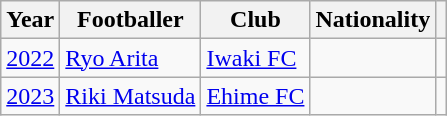<table class="wikitable plainrowheaders sortable">
<tr>
<th>Year</th>
<th>Footballer</th>
<th>Club</th>
<th>Nationality</th>
<th class="unsortable" scope="col"></th>
</tr>
<tr>
<td><a href='#'>2022</a></td>
<td><a href='#'>Ryo Arita</a></td>
<td><a href='#'>Iwaki FC</a></td>
<td></td>
<td></td>
</tr>
<tr>
<td><a href='#'>2023</a></td>
<td><a href='#'>Riki Matsuda</a></td>
<td><a href='#'>Ehime FC</a></td>
<td></td>
<td></td>
</tr>
</table>
